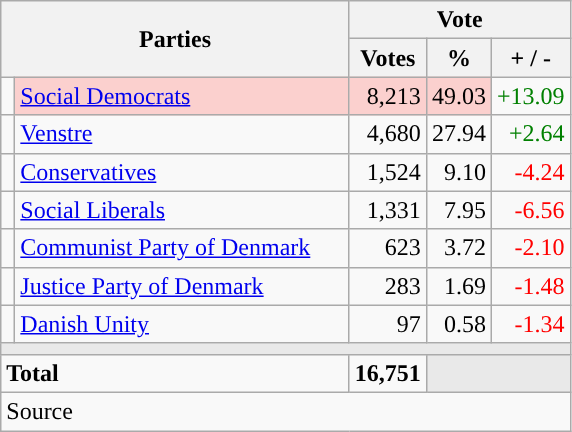<table class="wikitable" style="text-align:right;">
<tr>
<th style="text-align:centre;" rowspan="2" colspan="2" width="225">Parties</th>
<th colspan="3">Vote</th>
</tr>
<tr>
<th width="15">Votes</th>
<th width="15">%</th>
<th width="15">+ / -</th>
</tr>
<tr>
<td width="2" style="color:inherit;background:"></td>
<td bgcolor=#fbd0ce  align="left"><a href='#'>Social Democrats</a></td>
<td bgcolor=#fbd0ce>8,213</td>
<td bgcolor=#fbd0ce>49.03</td>
<td style=color:green;>+13.09</td>
</tr>
<tr>
<td width="2" style="color:inherit;background:"></td>
<td align="left"><a href='#'>Venstre</a></td>
<td>4,680</td>
<td>27.94</td>
<td style=color:green;>+2.64</td>
</tr>
<tr>
<td width="2" style="color:inherit;background:"></td>
<td align="left"><a href='#'>Conservatives</a></td>
<td>1,524</td>
<td>9.10</td>
<td style=color:red;>-4.24</td>
</tr>
<tr>
<td width="2" style="color:inherit;background:"></td>
<td align="left"><a href='#'>Social Liberals</a></td>
<td>1,331</td>
<td>7.95</td>
<td style=color:red;>-6.56</td>
</tr>
<tr>
<td width="2" style="color:inherit;background:"></td>
<td align="left"><a href='#'>Communist Party of Denmark</a></td>
<td>623</td>
<td>3.72</td>
<td style=color:red;>-2.10</td>
</tr>
<tr>
<td width="2" style="color:inherit;background:"></td>
<td align="left"><a href='#'>Justice Party of Denmark</a></td>
<td>283</td>
<td>1.69</td>
<td style=color:red;>-1.48</td>
</tr>
<tr>
<td width="2" style="color:inherit;background:"></td>
<td align="left"><a href='#'>Danish Unity</a></td>
<td>97</td>
<td>0.58</td>
<td style=color:red;>-1.34</td>
</tr>
<tr>
<td colspan="7" bgcolor="#E9E9E9"></td>
</tr>
<tr>
<td align="left" colspan="2"><strong>Total</strong></td>
<td><strong>16,751</strong></td>
<td bgcolor="#E9E9E9" colspan="2"></td>
</tr>
<tr>
<td align="left" colspan="6">Source</td>
</tr>
</table>
